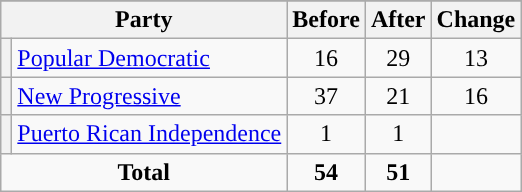<table class="wikitable" style="text-align:center;">
<tr>
</tr>
<tr>
<th colspan=2>Party</th>
<th>Before</th>
<th>After</th>
<th>Change</th>
</tr>
<tr>
<th style="background-color:"></th>
<td style="text-align:left;"><a href='#'>Popular Democratic</a></td>
<td>16</td>
<td>29</td>
<td> 13</td>
</tr>
<tr>
<th style="background-color:"></th>
<td style="text-align:left;"><a href='#'>New Progressive</a></td>
<td>37</td>
<td>21</td>
<td> 16</td>
</tr>
<tr>
<th style="background-color:"></th>
<td style="text-align:left;"><a href='#'>Puerto Rican Independence</a></td>
<td>1</td>
<td>1</td>
<td></td>
</tr>
<tr>
<td colspan=2><strong>Total</strong></td>
<td><strong>54</strong></td>
<td><strong>51</strong></td>
<td></td>
</tr>
</table>
